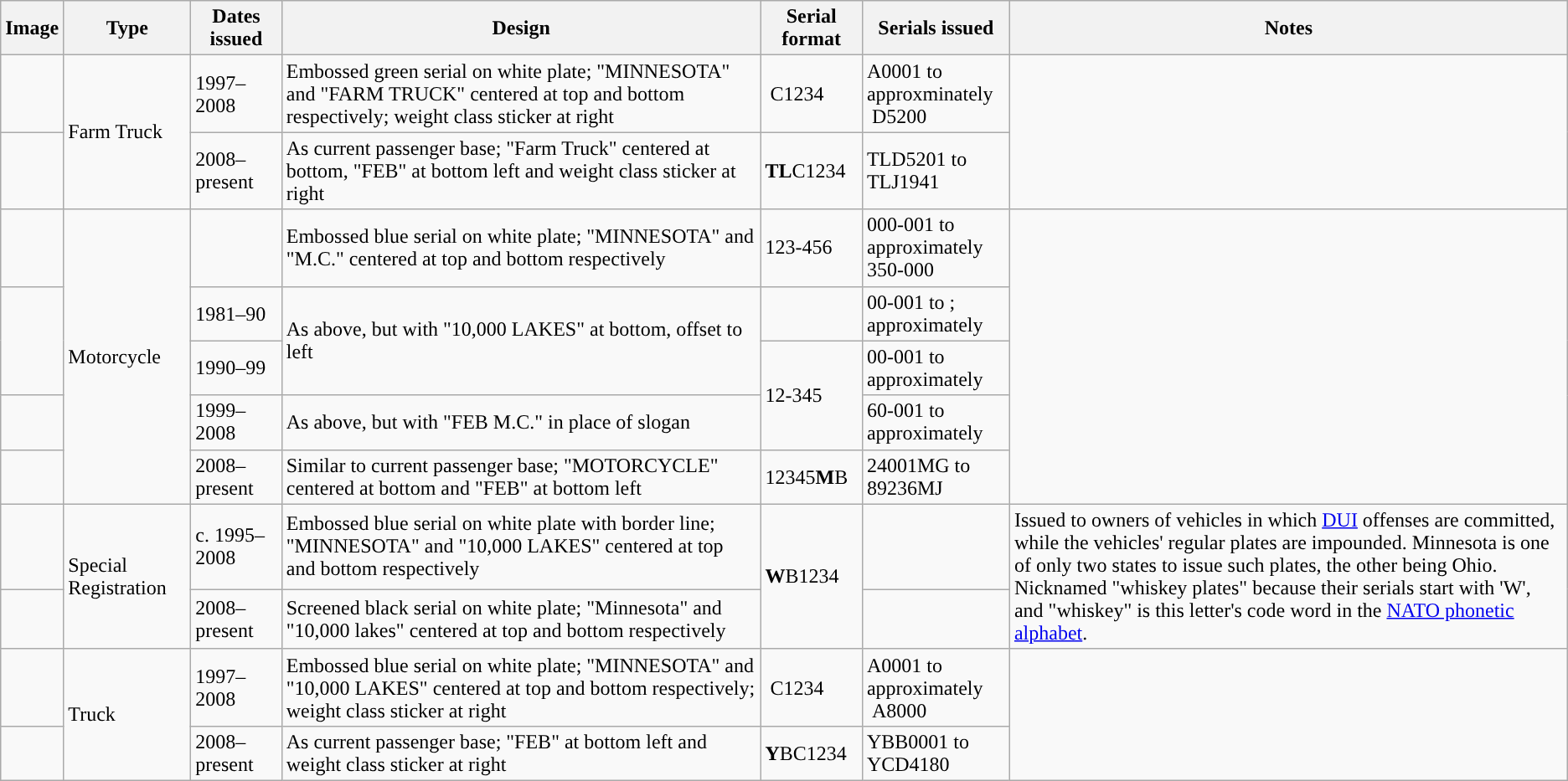<table class="wikitable">
<tr>
<th>Image</th>
<th>Type</th>
<th>Dates issued</th>
<th>Design</th>
<th>Serial format</th>
<th style="width:110px;">Serials issued</th>
<th>Notes</th>
</tr>
<tr>
<td></td>
<td rowspan="2">Farm Truck</td>
<td>1997–2008</td>
<td>Embossed green serial on white plate; "MINNESOTA" and "FARM TRUCK" centered at top and bottom respectively; weight class sticker at right</td>
<td> C1234</td>
<td> A0001 to approxminately  D5200</td>
<td rowspan="2"></td>
</tr>
<tr>
<td></td>
<td>2008–present</td>
<td>As current passenger base; "Farm Truck" centered at bottom, "FEB" at bottom left and weight class sticker at right</td>
<td><strong>TL</strong>C1234</td>
<td>TLD5201 to TLJ1941 </td>
</tr>
<tr>
<td></td>
<td rowspan="5">Motorcycle</td>
<td></td>
<td>Embossed blue serial on white plate; "MINNESOTA" and "M.C." centered at top and bottom respectively</td>
<td>123-456</td>
<td>000-001 to approximately<br>350-000</td>
<td rowspan="5"></td>
</tr>
<tr>
<td rowspan="2"></td>
<td>1981–90</td>
<td rowspan="2">As above, but with "10,000 LAKES" at bottom, offset to left</td>
<td></td>
<td> 00-001 to ;  approximately </td>
</tr>
<tr>
<td>1990–99</td>
<td rowspan="2">12-345 </td>
<td>00-001  to approximately </td>
</tr>
<tr>
<td></td>
<td>1999–2008</td>
<td>As above, but with "FEB M.C." in place of slogan</td>
<td>60-001  to approximately </td>
</tr>
<tr>
<td></td>
<td>2008–present</td>
<td>Similar to current passenger base; "MOTORCYCLE" centered at bottom and "FEB" at bottom left</td>
<td>12345<strong>M</strong>B</td>
<td>24001MG to 89236MJ </td>
</tr>
<tr>
<td></td>
<td rowspan="2">Special Registration</td>
<td>c. 1995–2008</td>
<td>Embossed blue serial on white plate with border line; "MINNESOTA" and "10,000 LAKES" centered at top and bottom respectively</td>
<td rowspan="2"><strong>W</strong>B1234</td>
<td></td>
<td rowspan="2">Issued to owners of vehicles in which <a href='#'>DUI</a> offenses are committed, while the vehicles' regular plates are impounded. Minnesota is one of only two states to issue such plates, the other being Ohio.<br>Nicknamed "whiskey plates" because their serials start with 'W', and "whiskey" is this letter's code word in the <a href='#'>NATO phonetic alphabet</a>.</td>
</tr>
<tr>
<td></td>
<td>2008–present</td>
<td>Screened black serial on white plate; "Minnesota" and "10,000 lakes" centered at top and bottom respectively</td>
<td></td>
</tr>
<tr>
<td></td>
<td rowspan="2">Truck</td>
<td>1997–2008</td>
<td>Embossed blue serial on white plate; "MINNESOTA" and "10,000 LAKES" centered at top and bottom respectively; weight class sticker at right</td>
<td> C1234</td>
<td> A0001 to approximately  A8000</td>
<td rowspan="2"></td>
</tr>
<tr>
<td></td>
<td>2008–present</td>
<td>As current passenger base; "FEB" at bottom left and weight class sticker at right</td>
<td><strong>Y</strong>BC1234</td>
<td>YBB0001 to YCD4180 </td>
</tr>
</table>
